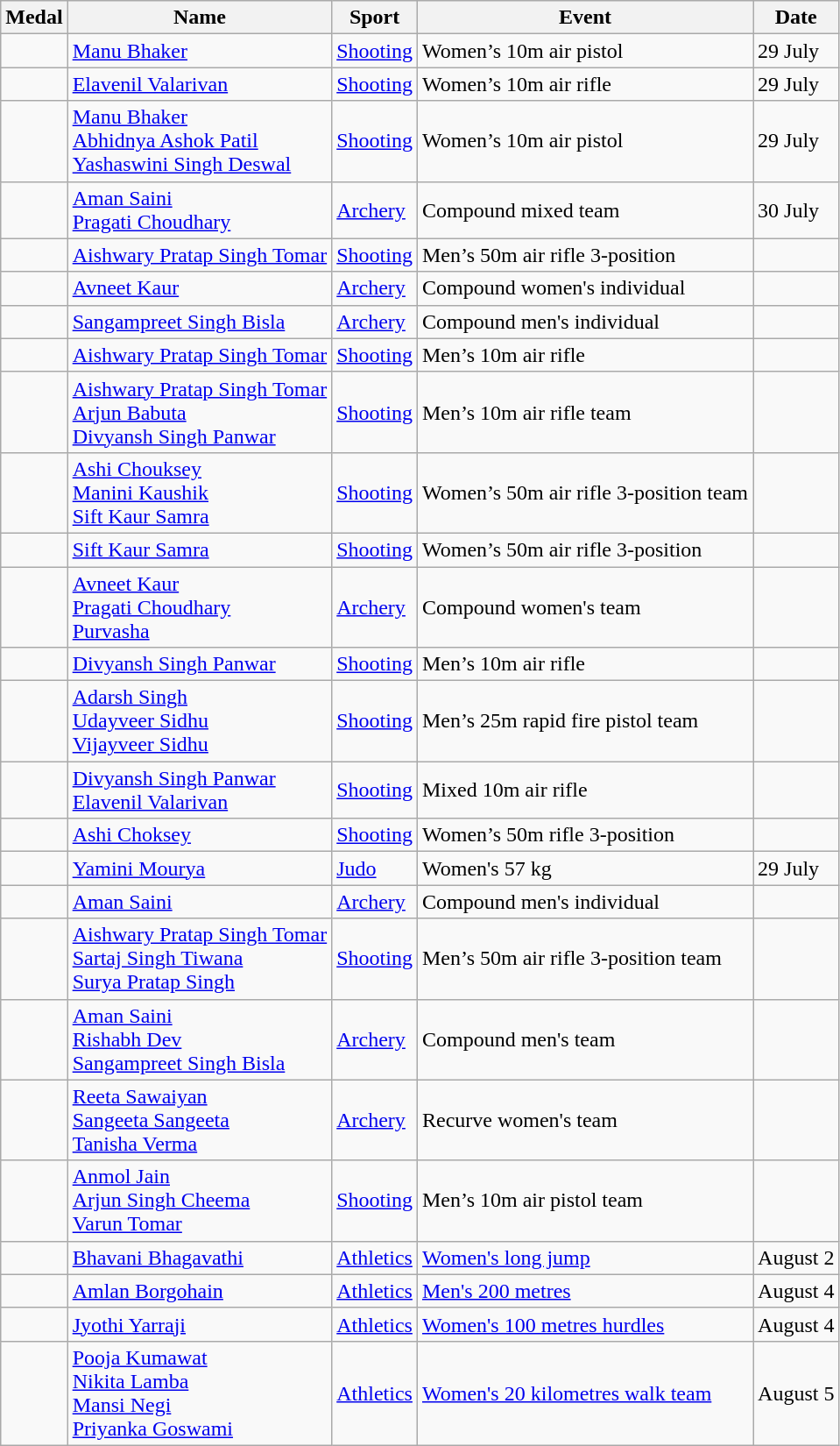<table class="wikitable sortable" style="text-align:left; vertical-align:top;">
<tr>
<th>Medal</th>
<th>Name</th>
<th>Sport</th>
<th>Event</th>
<th>Date</th>
</tr>
<tr>
<td></td>
<td><a href='#'>Manu Bhaker</a></td>
<td><a href='#'>Shooting</a></td>
<td>Women’s 10m air pistol</td>
<td>29 July</td>
</tr>
<tr>
<td></td>
<td><a href='#'>Elavenil Valarivan</a></td>
<td><a href='#'>Shooting</a></td>
<td>Women’s 10m air rifle</td>
<td>29 July</td>
</tr>
<tr>
<td></td>
<td><a href='#'>Manu Bhaker</a><br><a href='#'>Abhidnya Ashok Patil</a><br><a href='#'>Yashaswini Singh Deswal</a></td>
<td><a href='#'>Shooting</a></td>
<td>Women’s 10m air pistol</td>
<td>29 July</td>
</tr>
<tr>
<td></td>
<td><a href='#'>Aman Saini</a><br><a href='#'>Pragati Choudhary</a></td>
<td><a href='#'>Archery</a></td>
<td>Compound mixed team</td>
<td>30 July</td>
</tr>
<tr>
<td></td>
<td><a href='#'>Aishwary Pratap Singh Tomar</a></td>
<td><a href='#'>Shooting</a></td>
<td>Men’s 50m air rifle 3-position</td>
<td></td>
</tr>
<tr>
<td></td>
<td><a href='#'>Avneet Kaur</a></td>
<td><a href='#'>Archery</a></td>
<td>Compound women's individual</td>
<td></td>
</tr>
<tr>
<td></td>
<td><a href='#'>Sangampreet Singh Bisla</a></td>
<td><a href='#'>Archery</a></td>
<td>Compound men's individual</td>
<td></td>
</tr>
<tr>
<td></td>
<td><a href='#'>Aishwary Pratap Singh Tomar</a></td>
<td><a href='#'>Shooting</a></td>
<td>Men’s 10m air rifle</td>
<td></td>
</tr>
<tr>
<td></td>
<td><a href='#'>Aishwary Pratap Singh Tomar</a><br><a href='#'>Arjun Babuta</a><br><a href='#'>Divyansh Singh Panwar</a></td>
<td><a href='#'>Shooting</a></td>
<td>Men’s 10m air rifle team</td>
<td></td>
</tr>
<tr>
<td></td>
<td><a href='#'>Ashi Chouksey</a><br><a href='#'>Manini Kaushik</a><br><a href='#'>Sift Kaur Samra</a></td>
<td><a href='#'>Shooting</a></td>
<td>Women’s 50m air rifle 3-position team</td>
<td></td>
</tr>
<tr>
<td></td>
<td><a href='#'>Sift Kaur Samra</a></td>
<td><a href='#'>Shooting</a></td>
<td>Women’s 50m air rifle 3-position</td>
<td></td>
</tr>
<tr>
<td></td>
<td><a href='#'>Avneet Kaur</a><br><a href='#'>Pragati Choudhary</a><br><a href='#'>Purvasha</a></td>
<td><a href='#'>Archery</a></td>
<td>Compound women's team</td>
<td></td>
</tr>
<tr>
<td></td>
<td><a href='#'>Divyansh Singh Panwar</a></td>
<td><a href='#'>Shooting</a></td>
<td>Men’s 10m air rifle</td>
<td></td>
</tr>
<tr>
<td></td>
<td><a href='#'>Adarsh Singh</a><br><a href='#'>Udayveer Sidhu</a><br><a href='#'>Vijayveer Sidhu</a></td>
<td><a href='#'>Shooting</a></td>
<td>Men’s 25m rapid fire pistol team</td>
<td></td>
</tr>
<tr>
<td></td>
<td><a href='#'>Divyansh Singh Panwar</a><br><a href='#'>Elavenil Valarivan</a></td>
<td><a href='#'>Shooting</a></td>
<td>Mixed 10m air rifle</td>
<td></td>
</tr>
<tr>
<td></td>
<td><a href='#'>Ashi Choksey</a></td>
<td><a href='#'>Shooting</a></td>
<td>Women’s 50m rifle 3-position</td>
<td></td>
</tr>
<tr>
<td></td>
<td><a href='#'>Yamini Mourya</a></td>
<td><a href='#'>Judo</a></td>
<td>Women's 57 kg</td>
<td>29 July</td>
</tr>
<tr>
<td></td>
<td><a href='#'>Aman Saini</a></td>
<td><a href='#'>Archery</a></td>
<td>Compound men's individual</td>
<td></td>
</tr>
<tr>
<td></td>
<td><a href='#'>Aishwary Pratap Singh Tomar</a><br><a href='#'>Sartaj Singh Tiwana</a><br><a href='#'>Surya Pratap Singh</a></td>
<td><a href='#'>Shooting</a></td>
<td>Men’s 50m air rifle 3-position team</td>
<td></td>
</tr>
<tr>
<td></td>
<td><a href='#'>Aman Saini</a><br><a href='#'>Rishabh Dev</a><br><a href='#'>Sangampreet Singh Bisla</a></td>
<td><a href='#'>Archery</a></td>
<td>Compound men's team</td>
<td></td>
</tr>
<tr>
<td></td>
<td><a href='#'>Reeta Sawaiyan</a><br><a href='#'>Sangeeta Sangeeta</a><br><a href='#'>Tanisha Verma</a></td>
<td><a href='#'>Archery</a></td>
<td>Recurve women's team</td>
<td></td>
</tr>
<tr>
<td></td>
<td><a href='#'>Anmol Jain</a><br><a href='#'>Arjun Singh Cheema</a><br><a href='#'>Varun Tomar</a></td>
<td><a href='#'>Shooting</a></td>
<td>Men’s 10m air pistol team</td>
<td></td>
</tr>
<tr>
<td></td>
<td><a href='#'>Bhavani Bhagavathi</a></td>
<td><a href='#'>Athletics</a></td>
<td><a href='#'>Women's long jump</a></td>
<td>August 2</td>
</tr>
<tr>
<td></td>
<td><a href='#'>Amlan Borgohain</a></td>
<td><a href='#'>Athletics</a></td>
<td><a href='#'>Men's 200 metres</a></td>
<td>August 4</td>
</tr>
<tr>
<td></td>
<td><a href='#'>Jyothi Yarraji</a></td>
<td><a href='#'>Athletics</a></td>
<td><a href='#'>Women's 100 metres hurdles</a></td>
<td>August 4</td>
</tr>
<tr>
<td></td>
<td><a href='#'>Pooja Kumawat</a><br><a href='#'>Nikita Lamba</a><br><a href='#'>Mansi Negi</a><br><a href='#'>Priyanka Goswami</a></td>
<td><a href='#'>Athletics</a></td>
<td><a href='#'>Women's 20 kilometres walk team</a></td>
<td>August 5</td>
</tr>
</table>
